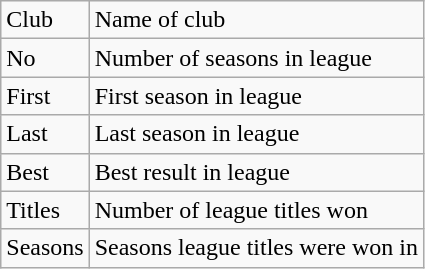<table class="wikitable sortable">
<tr>
<td>Club</td>
<td>Name of club</td>
</tr>
<tr>
<td>No</td>
<td>Number of seasons in league</td>
</tr>
<tr>
<td>First</td>
<td>First season in league</td>
</tr>
<tr>
<td>Last</td>
<td>Last season in league</td>
</tr>
<tr>
<td>Best</td>
<td>Best result in league</td>
</tr>
<tr>
<td>Titles</td>
<td>Number of league titles won</td>
</tr>
<tr>
<td>Seasons</td>
<td>Seasons league titles were won in</td>
</tr>
</table>
